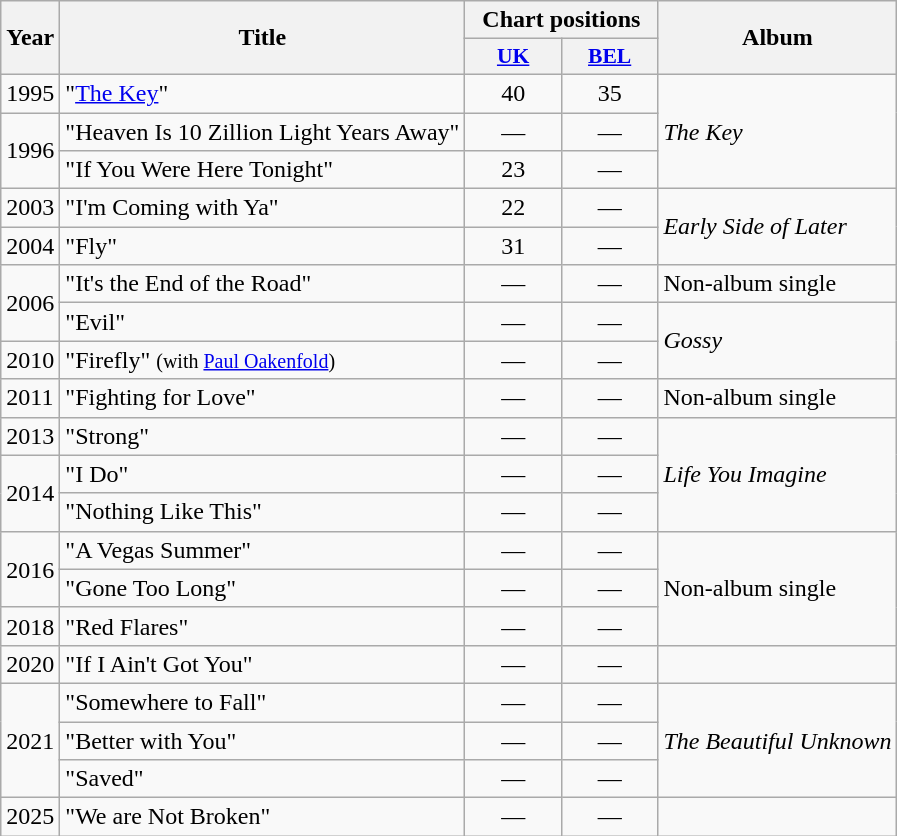<table class="wikitable">
<tr>
<th rowspan="2">Year</th>
<th rowspan="2">Title</th>
<th colspan="2">Chart positions</th>
<th rowspan="2">Album</th>
</tr>
<tr>
<th style="width:4em;font-size:90%"><a href='#'>UK</a><br></th>
<th style="width:4em;font-size:90%"><a href='#'>BEL</a></th>
</tr>
<tr>
<td>1995</td>
<td>"<a href='#'>The Key</a>"</td>
<td style="text-align:center;">40</td>
<td style="text-align:center;">35</td>
<td rowspan="3"><em>The Key</em></td>
</tr>
<tr>
<td rowspan="2">1996</td>
<td>"Heaven Is 10 Zillion Light Years Away"</td>
<td style="text-align:center;">—</td>
<td style="text-align:center;">—</td>
</tr>
<tr>
<td>"If You Were Here Tonight"</td>
<td style="text-align:center;">23</td>
<td style="text-align:center;">—</td>
</tr>
<tr>
<td>2003</td>
<td>"I'm Coming with Ya"</td>
<td style="text-align:center;">22</td>
<td style="text-align:center;">—</td>
<td rowspan="2"><em>Early Side of Later</em></td>
</tr>
<tr>
<td>2004</td>
<td>"Fly"</td>
<td style="text-align:center;">31</td>
<td style="text-align:center;">—</td>
</tr>
<tr>
<td rowspan="2">2006</td>
<td>"It's the End of the Road"</td>
<td style="text-align:center;">—</td>
<td style="text-align:center;">—</td>
<td>Non-album single</td>
</tr>
<tr>
<td>"Evil"</td>
<td style="text-align:center;">—</td>
<td style="text-align:center;">—</td>
<td rowspan="2"><em>Gossy</em></td>
</tr>
<tr>
<td>2010</td>
<td>"Firefly" <small>(with <a href='#'>Paul Oakenfold</a>)</small></td>
<td style="text-align:center;">—</td>
<td style="text-align:center;">—</td>
</tr>
<tr>
<td>2011</td>
<td>"Fighting for Love"</td>
<td style="text-align:center;">—</td>
<td style="text-align:center;">—</td>
<td>Non-album single</td>
</tr>
<tr>
<td>2013</td>
<td>"Strong"</td>
<td style="text-align:center;">—</td>
<td style="text-align:center;">—</td>
<td rowspan="3"><em>Life You Imagine</em></td>
</tr>
<tr>
<td rowspan="2">2014</td>
<td>"I Do"</td>
<td style="text-align:center;">—</td>
<td style="text-align:center;">—</td>
</tr>
<tr>
<td>"Nothing Like This"</td>
<td style="text-align:center;">—</td>
<td style="text-align:center;">—</td>
</tr>
<tr>
<td rowspan="2">2016</td>
<td>"A Vegas Summer"</td>
<td style="text-align:center;">—</td>
<td style="text-align:center;">—</td>
<td rowspan="3">Non-album single</td>
</tr>
<tr>
<td>"Gone Too Long"</td>
<td style="text-align:center;">—</td>
<td style="text-align:center;">—</td>
</tr>
<tr>
<td>2018</td>
<td>"Red Flares"</td>
<td style="text-align:center;">—</td>
<td style="text-align:center;">—</td>
</tr>
<tr>
<td>2020</td>
<td>"If I Ain't Got You"</td>
<td style="text-align:center;">—</td>
<td style="text-align:center;">—</td>
<td></td>
</tr>
<tr>
<td rowspan="3">2021</td>
<td>"Somewhere to Fall"</td>
<td style="text-align:center;">—</td>
<td style="text-align:center;">—</td>
<td rowspan="3"><em>The Beautiful Unknown</em></td>
</tr>
<tr>
<td>"Better with You"</td>
<td style="text-align:center;">—</td>
<td style="text-align:center;">—</td>
</tr>
<tr>
<td>"Saved"</td>
<td style="text-align:center;">—</td>
<td style="text-align:center;">—</td>
</tr>
<tr>
<td>2025</td>
<td>"We are Not Broken"</td>
<td style="text-align:center;">—</td>
<td style="text-align:center;">—</td>
<td></td>
</tr>
</table>
